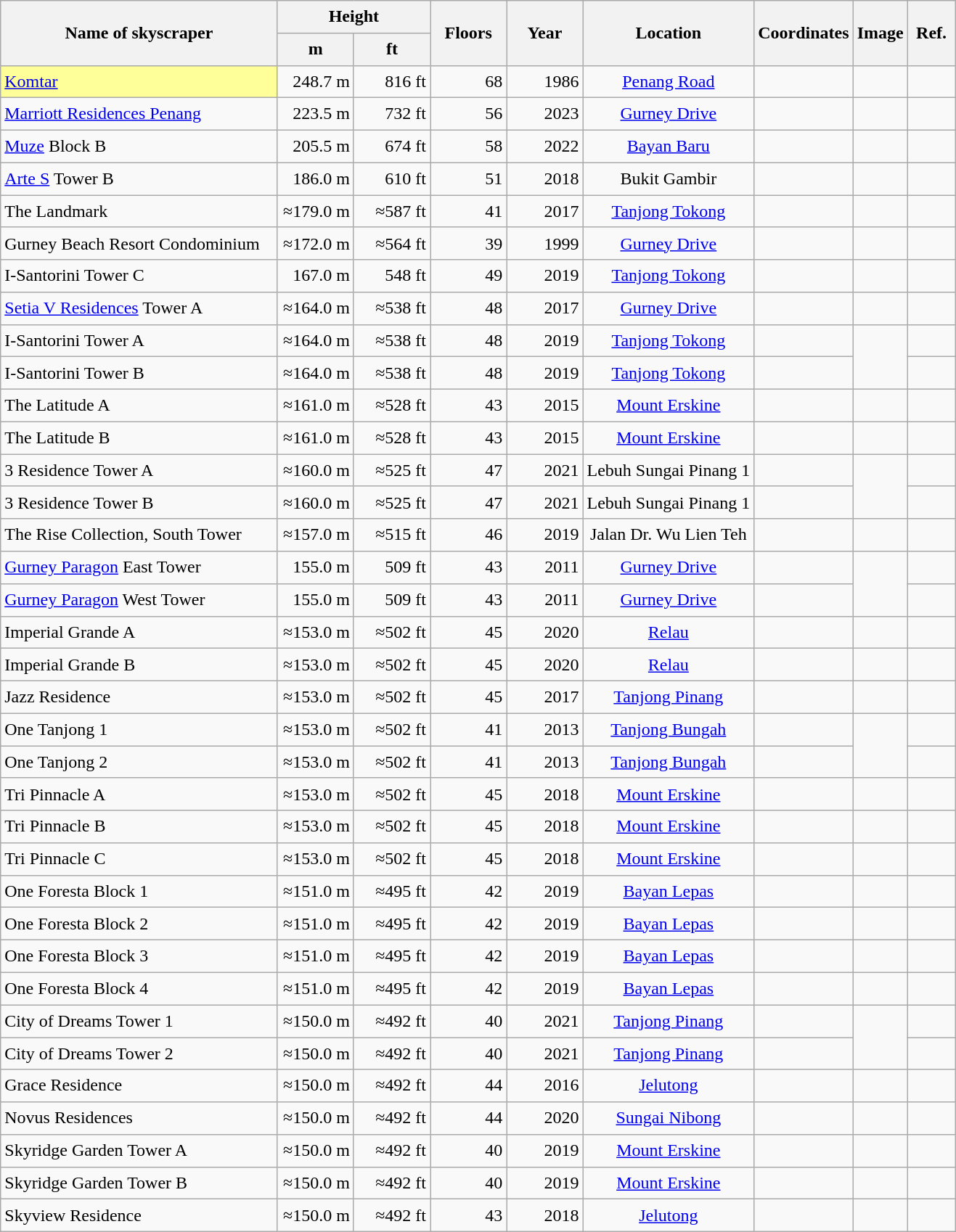<table class="wikitable sortable" style="line-height:1.4em; font-size:100% ">
<tr>
<th rowspan="2" style="width:29%">Name of skyscraper</th>
<th colspan="2">Height</th>
<th rowspan="2" style="width:8%">Floors</th>
<th rowspan="2" style="width:8%">Year</th>
<th rowspan="2">Location</th>
<th rowspan="2">Coordinates</th>
<th rowspan="2">Image</th>
<th rowspan="2" style="width:5%" class="unsortable">Ref.</th>
</tr>
<tr>
<th style="width:8%">m</th>
<th style="width:8%">ft</th>
</tr>
<tr>
<td style="background-color:#ffff99"><a href='#'>Komtar</a></td>
<td style="text-align:right;">248.7 m</td>
<td style="text-align:right;">816 ft</td>
<td style="text-align:right;">68</td>
<td style="text-align:right;">1986</td>
<td style="text-align:center;"><a href='#'>Penang Road</a></td>
<td style="text-align:center;"></td>
<td></td>
<td></td>
</tr>
<tr>
<td><a href='#'>Marriott Residences Penang</a></td>
<td style="text-align:right;">223.5 m</td>
<td style="text-align:right;">732 ft</td>
<td style="text-align:right;">56</td>
<td style="text-align:right;">2023</td>
<td style="text-align:center;"><a href='#'>Gurney Drive</a></td>
<td style="text-align:center;"></td>
<td></td>
<td></td>
</tr>
<tr>
<td><a href='#'>Muze</a> Block B</td>
<td style="text-align:right;">205.5 m</td>
<td style="text-align:right;">674 ft</td>
<td style="text-align:right;">58</td>
<td style="text-align:right;">2022</td>
<td style="text-align:center;"><a href='#'>Bayan Baru</a></td>
<td style="text-align:center;"></td>
<td></td>
<td></td>
</tr>
<tr>
<td><a href='#'>Arte S</a> Tower B</td>
<td style="text-align:right;">186.0 m</td>
<td style="text-align:right;">610 ft</td>
<td style="text-align:right;">51</td>
<td style="text-align:right;">2018</td>
<td style="text-align:center;">Bukit Gambir</td>
<td style="text-align:center;"></td>
<td></td>
<td></td>
</tr>
<tr>
<td>The Landmark</td>
<td style="text-align:right;">≈179.0 m</td>
<td style="text-align:right;">≈587 ft</td>
<td style="text-align:right;">41</td>
<td style="text-align:right;">2017</td>
<td style="text-align:center;"><a href='#'>Tanjong Tokong</a></td>
<td style="text-align:center;"></td>
<td></td>
<td></td>
</tr>
<tr>
<td>Gurney Beach Resort Condominium</td>
<td style="text-align:right;">≈172.0 m</td>
<td style="text-align:right;">≈564 ft</td>
<td style="text-align:right;">39</td>
<td style="text-align:right;">1999</td>
<td style="text-align:center;"><a href='#'>Gurney Drive</a></td>
<td style="text-align:center;"></td>
<td></td>
<td></td>
</tr>
<tr>
<td>I-Santorini Tower C</td>
<td style="text-align:right;">167.0 m</td>
<td style="text-align:right;">548 ft</td>
<td style="text-align:right;">49</td>
<td style="text-align:right;">2019</td>
<td style="text-align:center;"><a href='#'>Tanjong Tokong</a></td>
<td style="text-align:center;"></td>
<td></td>
<td></td>
</tr>
<tr>
<td><a href='#'>Setia V Residences</a> Tower A</td>
<td style="text-align:right;">≈164.0 m</td>
<td style="text-align:right;">≈538 ft</td>
<td style="text-align:right;">48</td>
<td style="text-align:right;">2017</td>
<td style="text-align:center;"><a href='#'>Gurney Drive</a></td>
<td style="text-align:center;"></td>
<td></td>
<td></td>
</tr>
<tr>
<td>I-Santorini Tower A</td>
<td style="text-align:right;">≈164.0 m</td>
<td style="text-align:right;">≈538 ft</td>
<td style="text-align:right;">48</td>
<td style="text-align:right;">2019</td>
<td style="text-align:center;"><a href='#'>Tanjong Tokong</a></td>
<td style="text-align:center;"></td>
<td rowspan="2"></td>
<td></td>
</tr>
<tr>
<td>I-Santorini Tower B</td>
<td style="text-align:right;">≈164.0 m</td>
<td style="text-align:right;">≈538 ft</td>
<td style="text-align:right;">48</td>
<td style="text-align:right;">2019</td>
<td style="text-align:center;"><a href='#'>Tanjong Tokong</a></td>
<td style="text-align:center;"></td>
<td></td>
</tr>
<tr>
<td>The Latitude A</td>
<td style="text-align:right;">≈161.0 m</td>
<td style="text-align:right;">≈528 ft</td>
<td style="text-align:right;">43</td>
<td style="text-align:right;">2015</td>
<td style="text-align:center;"><a href='#'>Mount Erskine</a></td>
<td style="text-align:center;"></td>
<td></td>
<td></td>
</tr>
<tr>
<td>The Latitude B</td>
<td style="text-align:right;">≈161.0 m</td>
<td style="text-align:right;">≈528 ft</td>
<td style="text-align:right;">43</td>
<td style="text-align:right;">2015</td>
<td style="text-align:center;"><a href='#'>Mount Erskine</a></td>
<td style="text-align:center;"></td>
<td></td>
<td></td>
</tr>
<tr>
<td>3 Residence Tower A</td>
<td style="text-align:right;">≈160.0 m</td>
<td style="text-align:right;">≈525 ft</td>
<td style="text-align:right;">47</td>
<td style="text-align:right;">2021</td>
<td style="text-align:center;">Lebuh Sungai Pinang 1</td>
<td style="text-align:center;"></td>
<td rowspan="2"></td>
<td></td>
</tr>
<tr>
<td>3 Residence Tower B</td>
<td style="text-align:right;">≈160.0 m</td>
<td style="text-align:right;">≈525 ft</td>
<td style="text-align:right;">47</td>
<td style="text-align:right;">2021</td>
<td style="text-align:center;">Lebuh Sungai Pinang 1</td>
<td style="text-align:center;"></td>
<td></td>
</tr>
<tr>
<td>The Rise Collection, South Tower</td>
<td style="text-align:right;">≈157.0 m</td>
<td style="text-align:right;">≈515 ft</td>
<td style="text-align:right;">46</td>
<td style="text-align:right;">2019</td>
<td style="text-align:center;">Jalan Dr. Wu Lien Teh</td>
<td style="text-align:center;"></td>
<td></td>
<td></td>
</tr>
<tr>
<td><a href='#'>Gurney Paragon</a> East Tower</td>
<td style="text-align:right;">155.0 m</td>
<td style="text-align:right;">509 ft</td>
<td style="text-align:right;">43</td>
<td style="text-align:right;">2011</td>
<td style="text-align:center;"><a href='#'>Gurney Drive</a></td>
<td style="text-align:center;"></td>
<td rowspan="2"></td>
<td></td>
</tr>
<tr>
<td><a href='#'>Gurney Paragon</a> West Tower</td>
<td style="text-align:right;">155.0 m</td>
<td style="text-align:right;">509 ft</td>
<td style="text-align:right;">43</td>
<td style="text-align:right;">2011</td>
<td style="text-align:center;"><a href='#'>Gurney Drive</a></td>
<td style="text-align:center;"></td>
<td></td>
</tr>
<tr>
<td>Imperial Grande A</td>
<td style="text-align:right;">≈153.0 m</td>
<td style="text-align:right;">≈502 ft</td>
<td style="text-align:right;">45</td>
<td style="text-align:right;">2020</td>
<td style="text-align:center;"><a href='#'>Relau</a></td>
<td style="text-align:center;"></td>
<td></td>
<td></td>
</tr>
<tr>
<td>Imperial Grande B</td>
<td style="text-align:right;">≈153.0 m</td>
<td style="text-align:right;">≈502 ft</td>
<td style="text-align:right;">45</td>
<td style="text-align:right;">2020</td>
<td style="text-align:center;"><a href='#'>Relau</a></td>
<td style="text-align:center;"></td>
<td></td>
<td></td>
</tr>
<tr>
<td>Jazz Residence</td>
<td style="text-align:right;">≈153.0 m</td>
<td style="text-align:right;">≈502 ft</td>
<td style="text-align:right;">45</td>
<td style="text-align:right;">2017</td>
<td style="text-align:center;"><a href='#'>Tanjong Pinang</a></td>
<td style="text-align:center;"></td>
<td></td>
<td></td>
</tr>
<tr>
<td>One Tanjong 1</td>
<td style="text-align:right;">≈153.0 m</td>
<td style="text-align:right;">≈502 ft</td>
<td style="text-align:right;">41</td>
<td style="text-align:right;">2013</td>
<td style="text-align:center;"><a href='#'>Tanjong Bungah</a></td>
<td style="text-align:center;"></td>
<td rowspan="2"></td>
<td></td>
</tr>
<tr>
<td>One Tanjong 2</td>
<td style="text-align:right;">≈153.0 m</td>
<td style="text-align:right;">≈502 ft</td>
<td style="text-align:right;">41</td>
<td style="text-align:right;">2013</td>
<td style="text-align:center;"><a href='#'>Tanjong Bungah</a></td>
<td style="text-align:center;"></td>
<td></td>
</tr>
<tr>
<td>Tri Pinnacle A</td>
<td style="text-align:right;">≈153.0 m</td>
<td style="text-align:right;">≈502 ft</td>
<td style="text-align:right;">45</td>
<td style="text-align:right;">2018</td>
<td style="text-align:center;"><a href='#'>Mount Erskine</a></td>
<td style="text-align:center;"></td>
<td></td>
<td></td>
</tr>
<tr>
<td>Tri Pinnacle B</td>
<td style="text-align:right;">≈153.0 m</td>
<td style="text-align:right;">≈502 ft</td>
<td style="text-align:right;">45</td>
<td style="text-align:right;">2018</td>
<td style="text-align:center;"><a href='#'>Mount Erskine</a></td>
<td style="text-align:center;"></td>
<td></td>
<td></td>
</tr>
<tr>
<td>Tri Pinnacle C</td>
<td style="text-align:right;">≈153.0 m</td>
<td style="text-align:right;">≈502 ft</td>
<td style="text-align:right;">45</td>
<td style="text-align:right;">2018</td>
<td style="text-align:center;"><a href='#'>Mount Erskine</a></td>
<td style="text-align:center;"></td>
<td></td>
<td></td>
</tr>
<tr>
<td>One Foresta Block 1</td>
<td style="text-align:right;">≈151.0 m</td>
<td style="text-align:right;">≈495 ft</td>
<td style="text-align:right;">42</td>
<td style="text-align:right;">2019</td>
<td style="text-align:center;"><a href='#'>Bayan Lepas</a></td>
<td style="text-align:center;"></td>
<td></td>
<td></td>
</tr>
<tr>
<td>One Foresta Block 2</td>
<td style="text-align:right;">≈151.0 m</td>
<td style="text-align:right;">≈495 ft</td>
<td style="text-align:right;">42</td>
<td style="text-align:right;">2019</td>
<td style="text-align:center;"><a href='#'>Bayan Lepas</a></td>
<td style="text-align:center;"></td>
<td></td>
<td></td>
</tr>
<tr>
<td>One Foresta Block 3</td>
<td style="text-align:right;">≈151.0 m</td>
<td style="text-align:right;">≈495 ft</td>
<td style="text-align:right;">42</td>
<td style="text-align:right;">2019</td>
<td style="text-align:center;"><a href='#'>Bayan Lepas</a></td>
<td style="text-align:center;"></td>
<td></td>
<td></td>
</tr>
<tr>
<td>One Foresta Block 4</td>
<td style="text-align:right;">≈151.0 m</td>
<td style="text-align:right;">≈495 ft</td>
<td style="text-align:right;">42</td>
<td style="text-align:right;">2019</td>
<td style="text-align:center;"><a href='#'>Bayan Lepas</a></td>
<td style="text-align:center;"></td>
<td></td>
<td></td>
</tr>
<tr>
<td>City of Dreams Tower 1</td>
<td style="text-align:right;">≈150.0 m</td>
<td style="text-align:right;">≈492 ft</td>
<td style="text-align:right;">40</td>
<td style="text-align:right;">2021</td>
<td style="text-align:center;"><a href='#'>Tanjong Pinang</a></td>
<td style="text-align:center;"></td>
<td rowspan="2"></td>
<td></td>
</tr>
<tr>
<td>City of Dreams Tower 2</td>
<td style="text-align:right;">≈150.0 m</td>
<td style="text-align:right;">≈492 ft</td>
<td style="text-align:right;">40</td>
<td style="text-align:right;">2021</td>
<td style="text-align:center;"><a href='#'>Tanjong Pinang</a></td>
<td style="text-align:center;"></td>
<td></td>
</tr>
<tr>
<td>Grace Residence</td>
<td style="text-align:right;">≈150.0 m</td>
<td style="text-align:right;">≈492 ft</td>
<td style="text-align:right;">44</td>
<td style="text-align:right;">2016</td>
<td style="text-align:center;"><a href='#'>Jelutong</a></td>
<td style="text-align:center;"></td>
<td></td>
<td></td>
</tr>
<tr>
<td>Novus Residences</td>
<td style="text-align:right;">≈150.0 m</td>
<td style="text-align:right;">≈492 ft</td>
<td style="text-align:right;">44</td>
<td style="text-align:right;">2020</td>
<td style="text-align:center;"><a href='#'>Sungai Nibong</a></td>
<td style="text-align:center;"></td>
<td></td>
<td></td>
</tr>
<tr>
<td>Skyridge Garden Tower A</td>
<td style="text-align:right;">≈150.0 m</td>
<td style="text-align:right;">≈492 ft</td>
<td style="text-align:right;">40</td>
<td style="text-align:right;">2019</td>
<td style="text-align:center;"><a href='#'>Mount Erskine</a></td>
<td style="text-align:center;"></td>
<td></td>
<td></td>
</tr>
<tr>
<td>Skyridge Garden Tower B</td>
<td style="text-align:right;">≈150.0 m</td>
<td style="text-align:right;">≈492 ft</td>
<td style="text-align:right;">40</td>
<td style="text-align:right;">2019</td>
<td style="text-align:center;"><a href='#'>Mount Erskine</a></td>
<td style="text-align:center;"></td>
<td></td>
<td></td>
</tr>
<tr>
<td>Skyview Residence</td>
<td style="text-align:right;">≈150.0 m</td>
<td style="text-align:right;">≈492 ft</td>
<td style="text-align:right;">43</td>
<td style="text-align:right;">2018</td>
<td style="text-align:center;"><a href='#'>Jelutong</a></td>
<td style="text-align:center;"></td>
<td></td>
<td></td>
</tr>
</table>
